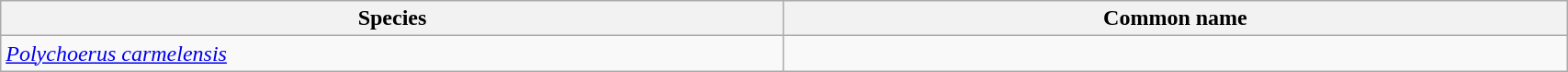<table width=90% class="wikitable">
<tr>
<th width=25%>Species</th>
<th width=25%>Common name</th>
</tr>
<tr>
<td><em><a href='#'>Polychoerus carmelensis</a></em></td>
<td></td>
</tr>
</table>
